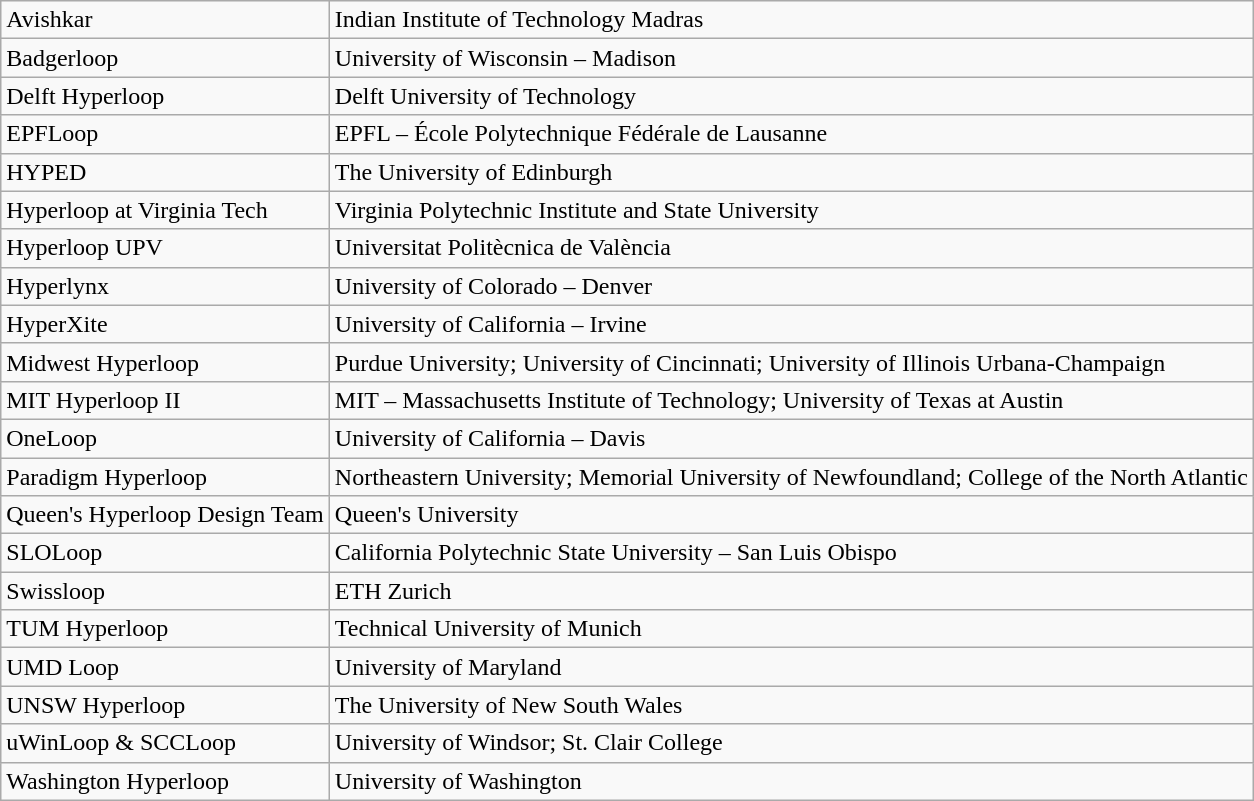<table class="wikitable">
<tr>
<td>Avishkar</td>
<td>Indian Institute of Technology Madras</td>
</tr>
<tr>
<td>Badgerloop</td>
<td>University of Wisconsin – Madison</td>
</tr>
<tr>
<td>Delft Hyperloop</td>
<td>Delft University of Technology</td>
</tr>
<tr>
<td>EPFLoop</td>
<td>EPFL – École Polytechnique Fédérale de Lausanne</td>
</tr>
<tr>
<td>HYPED</td>
<td>The University of Edinburgh</td>
</tr>
<tr>
<td>Hyperloop at Virginia Tech</td>
<td>Virginia Polytechnic Institute and State University</td>
</tr>
<tr>
<td>Hyperloop UPV</td>
<td>Universitat Politècnica de València</td>
</tr>
<tr>
<td>Hyperlynx</td>
<td>University of Colorado – Denver</td>
</tr>
<tr>
<td>HyperXite</td>
<td>University of California – Irvine</td>
</tr>
<tr>
<td>Midwest Hyperloop</td>
<td>Purdue University; University of Cincinnati; University of Illinois Urbana-Champaign</td>
</tr>
<tr>
<td>MIT Hyperloop II</td>
<td>MIT – Massachusetts Institute of Technology; University of Texas at Austin</td>
</tr>
<tr>
<td>OneLoop</td>
<td>University of California – Davis</td>
</tr>
<tr>
<td>Paradigm Hyperloop</td>
<td>Northeastern University; Memorial University of Newfoundland; College of the North Atlantic</td>
</tr>
<tr>
<td>Queen's Hyperloop Design Team</td>
<td>Queen's University</td>
</tr>
<tr>
<td>SLOLoop</td>
<td>California Polytechnic State University – San Luis Obispo</td>
</tr>
<tr>
<td>Swissloop</td>
<td>ETH Zurich</td>
</tr>
<tr>
<td>TUM Hyperloop</td>
<td>Technical University of Munich</td>
</tr>
<tr>
<td>UMD Loop</td>
<td>University of Maryland</td>
</tr>
<tr>
<td>UNSW Hyperloop</td>
<td>The University of New South Wales</td>
</tr>
<tr>
<td>uWinLoop & SCCLoop</td>
<td>University of Windsor; St. Clair College</td>
</tr>
<tr>
<td>Washington Hyperloop</td>
<td>University of Washington</td>
</tr>
</table>
